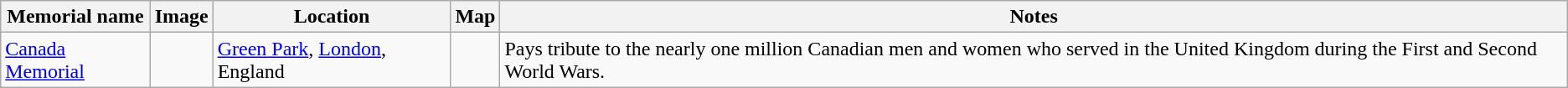<table class="wikitable sortable" border="1">
<tr valign="middle">
<th scope="col">Memorial name</th>
<th scope="col" class="unsortable">Image</th>
<th scope="col">Location</th>
<th scope="col">Map</th>
<th scope="col" class="unsortable">Notes</th>
</tr>
<tr>
<td><a href='#'>Canada Memorial</a></td>
<td></td>
<td><a href='#'>Green Park</a>, <a href='#'>London</a>, England</td>
<td></td>
<td>Pays tribute to the nearly one million Canadian men and women who served in the United Kingdom during the First and Second World Wars.</td>
</tr>
</table>
